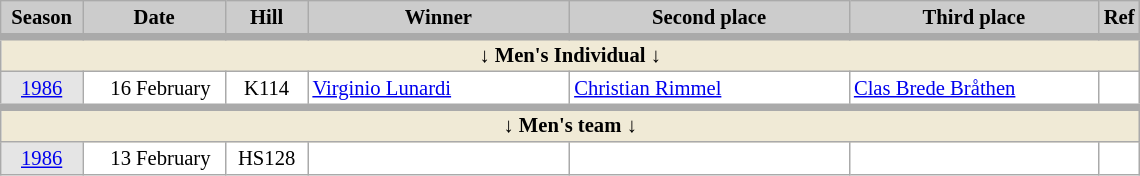<table class="wikitable plainrowheaders" style="background:#fff; font-size:86%; line-height:15px; border:grey solid 1px; border-collapse:collapse;">
<tr style="background:#ccc; text-align:center;">
<th style="background:#ccc;" width="48">Season</th>
<th style="background:#ccc;" width="89">Date</th>
<th style="background:#ccc;" width="48">Hill</th>
<th style="background:#ccc;" width="168">Winner</th>
<th style="background:#ccc;" width="180">Second place</th>
<th style="background:#ccc;" width="160">Third place</th>
<th style="background:#ccc;">Ref</th>
</tr>
<tr>
<td align=center colspan=7 bgcolor=#F0EAD6 style="border-top-width:5px"><strong>↓ Men's Individual ↓</strong></td>
</tr>
<tr>
<td align=center bgcolor=#E5E5E5><a href='#'>1986</a></td>
<td align=right>16 February  </td>
<td align=center>K114</td>
<td> <a href='#'>Virginio Lunardi</a></td>
<td> <a href='#'>Christian Rimmel</a></td>
<td> <a href='#'>Clas Brede Bråthen</a></td>
<td></td>
</tr>
<tr>
<td align=center colspan=7 bgcolor=#F0EAD6 style="border-top-width:5px"><strong>↓ Men's team ↓</strong></td>
</tr>
<tr>
<td align=center bgcolor=#E5E5E5><a href='#'>1986</a></td>
<td align=right>13 February  </td>
<td align=center>HS128</td>
<td></td>
<td></td>
<td></td>
<td></td>
</tr>
</table>
